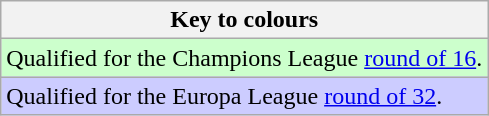<table class="wikitable">
<tr>
<th>Key to colours</th>
</tr>
<tr style="background:#cfc">
<td>Qualified for the Champions League <a href='#'>round of 16</a>.</td>
</tr>
<tr style="background:#ccf">
<td>Qualified for the Europa League <a href='#'>round of 32</a>.</td>
</tr>
</table>
